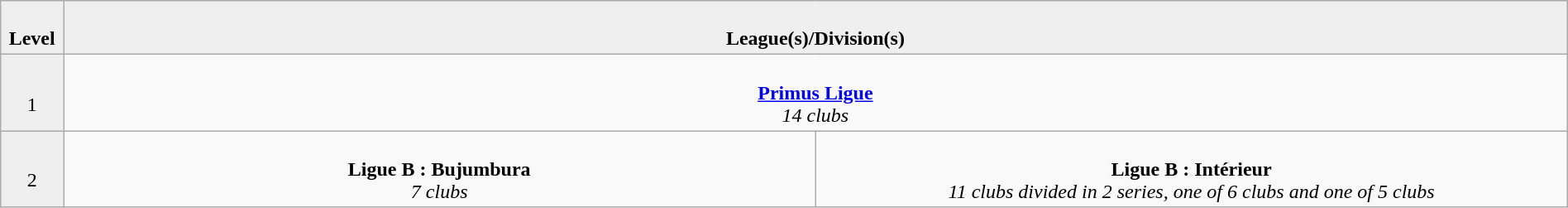<table class="wikitable" style="text-align:center; width:100%;">
<tr style="background:#efefef;">
<td style="width:4%; text-align:center;"><br><strong>Level</strong></td>
<td colspan="12"  style="width:96%; text-align:center;"><br><strong>League(s)/Division(s)</strong></td>
</tr>
<tr>
<td style="text-align:center; width:4%; background:#efefef;"><br>1</td>
<td colspan="12"  style="width:96%; text-align:center;"><br><strong><a href='#'>Primus Ligue</a></strong><br>
<em>14 clubs</em><br></td>
</tr>
<tr>
<td style="text-align:center; width:4%; background:#efefef;"><br>2</td>
<td colspan="6" style="width:48%;"><br><strong>Ligue B : Bujumbura</strong><br>
<em>7 clubs</em></td>
<td colspan="6" style="width:48%;"><br><strong>Ligue B : Intérieur</strong><br>
<em>11 clubs divided in 2 series, one of 6 clubs and one of 5 clubs</em></td>
</tr>
</table>
